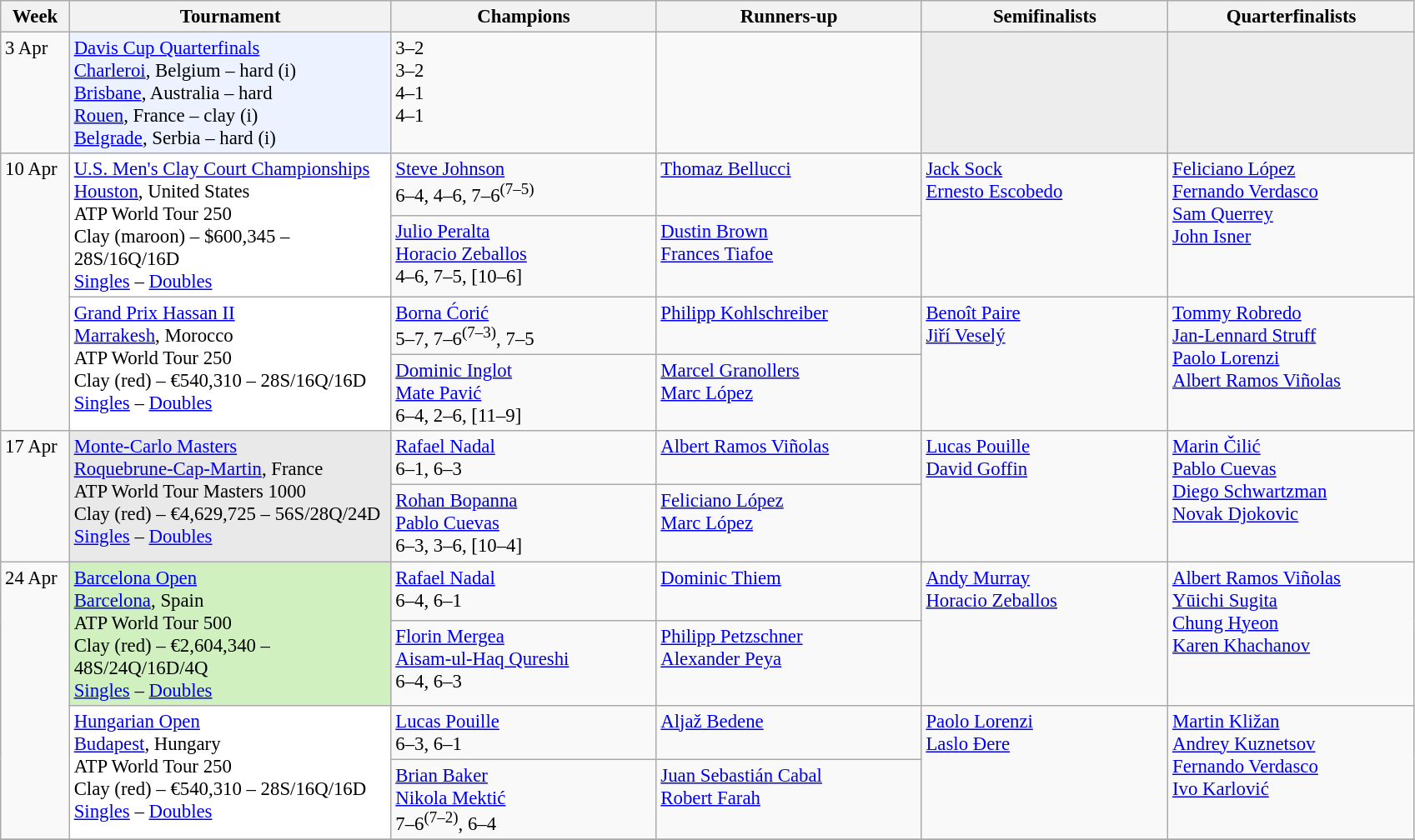<table class=wikitable style=font-size:95%>
<tr>
<th style="width:48px;">Week</th>
<th style="width:250px;">Tournament</th>
<th style="width:205px;">Champions</th>
<th style="width:205px;">Runners-up</th>
<th style="width:190px;">Semifinalists</th>
<th style="width:190px;">Quarterfinalists</th>
</tr>
<tr valign=top>
<td>3 Apr</td>
<td bgcolor=#ECF2FF><a href='#'>Davis Cup Quarterfinals</a><br><a href='#'>Charleroi</a>, Belgium – hard (i)<br><a href='#'>Brisbane</a>, Australia – hard<br><a href='#'>Rouen</a>, France – clay (i)<br><a href='#'>Belgrade</a>, Serbia – hard (i)</td>
<td> 3–2<br> 3–2<br> 4–1<br>  4–1</td>
<td><br><br><br></td>
<td bgcolor="#ededed"></td>
<td bgcolor="#ededed"></td>
</tr>
<tr valign=top>
<td rowspan=4>10 Apr</td>
<td bgcolor=#ffffff rowspan=2><a href='#'>U.S. Men's Clay Court Championships</a><br> <a href='#'>Houston</a>, United States<br>ATP World Tour 250<br>Clay (maroon) – $600,345 – 28S/16Q/16D<br> <a href='#'>Singles</a> – <a href='#'>Doubles</a></td>
<td> <a href='#'>Steve Johnson</a><br>6–4, 4–6, 7–6<sup>(7–5)</sup></td>
<td> <a href='#'>Thomaz Bellucci</a></td>
<td rowspan=2> <a href='#'>Jack Sock</a><br> <a href='#'>Ernesto Escobedo</a></td>
<td rowspan=2> <a href='#'>Feliciano López</a><br> <a href='#'>Fernando Verdasco</a><br> <a href='#'>Sam Querrey</a><br> <a href='#'>John Isner</a></td>
</tr>
<tr valign=top>
<td> <a href='#'>Julio Peralta</a> <br>  <a href='#'>Horacio Zeballos</a> <br> 4–6, 7–5, [10–6]</td>
<td> <a href='#'>Dustin Brown</a> <br> <a href='#'>Frances Tiafoe</a></td>
</tr>
<tr valign=top>
<td bgcolor=#ffffff rowspan=2><a href='#'>Grand Prix Hassan II</a><br> <a href='#'>Marrakesh</a>, Morocco<br>ATP World Tour 250<br>Clay (red) – €540,310 – 28S/16Q/16D<br> <a href='#'>Singles</a> – <a href='#'>Doubles</a></td>
<td> <a href='#'>Borna Ćorić</a><br>5–7, 7–6<sup>(7–3)</sup>, 7–5</td>
<td> <a href='#'>Philipp Kohlschreiber</a></td>
<td rowspan="2"> <a href='#'>Benoît Paire</a><br> <a href='#'>Jiří Veselý</a></td>
<td rowspan="2"> <a href='#'>Tommy Robredo</a><br>  <a href='#'>Jan-Lennard Struff</a><br>  <a href='#'>Paolo Lorenzi</a><br>  <a href='#'>Albert Ramos Viñolas</a></td>
</tr>
<tr valign=top>
<td> <a href='#'>Dominic Inglot</a> <br>  <a href='#'>Mate Pavić</a><br>6–4, 2–6, [11–9]</td>
<td> <a href='#'>Marcel Granollers</a> <br>  <a href='#'>Marc López</a></td>
</tr>
<tr valign=top>
<td rowspan=2>17 Apr</td>
<td style=background:#E9E9E9 rowspan=2><a href='#'>Monte-Carlo Masters</a><br> <a href='#'>Roquebrune-Cap-Martin</a>, France<br>ATP World Tour Masters 1000<br>Clay (red) – €4,629,725 – 56S/28Q/24D<br> <a href='#'>Singles</a> – <a href='#'>Doubles</a></td>
<td> <a href='#'>Rafael Nadal</a> <br>6–1, 6–3</td>
<td> <a href='#'>Albert Ramos Viñolas</a></td>
<td rowspan=2> <a href='#'>Lucas Pouille</a><br> <a href='#'>David Goffin</a></td>
<td rowspan=2> <a href='#'>Marin Čilić</a><br> <a href='#'>Pablo Cuevas</a> <br>  <a href='#'>Diego Schwartzman</a> <br> <a href='#'>Novak Djokovic</a></td>
</tr>
<tr valign=top>
<td> <a href='#'>Rohan Bopanna</a> <br>  <a href='#'>Pablo Cuevas</a> <br>6–3, 3–6, [10–4]</td>
<td> <a href='#'>Feliciano López</a> <br>  <a href='#'>Marc López</a></td>
</tr>
<tr valign=top>
<td rowspan=4>24 Apr</td>
<td style=background:#d0f0c0 rowspan=2><a href='#'>Barcelona Open</a><br> <a href='#'>Barcelona</a>, Spain<br>ATP World Tour 500<br>Clay (red) – €2,604,340 – 48S/24Q/16D/4Q<br> <a href='#'>Singles</a> – <a href='#'>Doubles</a></td>
<td> <a href='#'>Rafael Nadal</a> <br> 6–4, 6–1</td>
<td> <a href='#'>Dominic Thiem</a></td>
<td rowspan=2> <a href='#'>Andy Murray</a><br> <a href='#'>Horacio Zeballos</a></td>
<td rowspan=2> <a href='#'>Albert Ramos Viñolas</a><br> <a href='#'>Yūichi Sugita</a><br>  <a href='#'>Chung Hyeon</a> <br> <a href='#'>Karen Khachanov</a></td>
</tr>
<tr valign=top>
<td> <a href='#'>Florin Mergea</a><br> <a href='#'>Aisam-ul-Haq Qureshi</a><br>6–4, 6–3</td>
<td> <a href='#'>Philipp Petzschner</a><br> <a href='#'>Alexander Peya</a></td>
</tr>
<tr valign=top>
<td bgcolor=#ffffff rowspan=2><a href='#'>Hungarian Open</a><br> <a href='#'>Budapest</a>, Hungary<br>ATP World Tour 250<br>Clay (red) – €540,310 – 28S/16Q/16D<br> <a href='#'>Singles</a> – <a href='#'>Doubles</a></td>
<td> <a href='#'>Lucas Pouille</a> <br>6–3, 6–1</td>
<td> <a href='#'>Aljaž Bedene</a></td>
<td rowspan=2> <a href='#'>Paolo Lorenzi</a><br> <a href='#'>Laslo Đere</a></td>
<td rowspan=2> <a href='#'>Martin Kližan</a><br> <a href='#'>Andrey Kuznetsov</a><br>   <a href='#'>Fernando Verdasco</a><br> <a href='#'>Ivo Karlović</a></td>
</tr>
<tr valign=top>
<td> <a href='#'>Brian Baker</a><br> <a href='#'>Nikola Mektić</a><br>7–6<sup>(7–2)</sup>, 6–4</td>
<td> <a href='#'>Juan Sebastián Cabal</a><br> <a href='#'>Robert Farah</a></td>
</tr>
<tr valign=top>
</tr>
</table>
